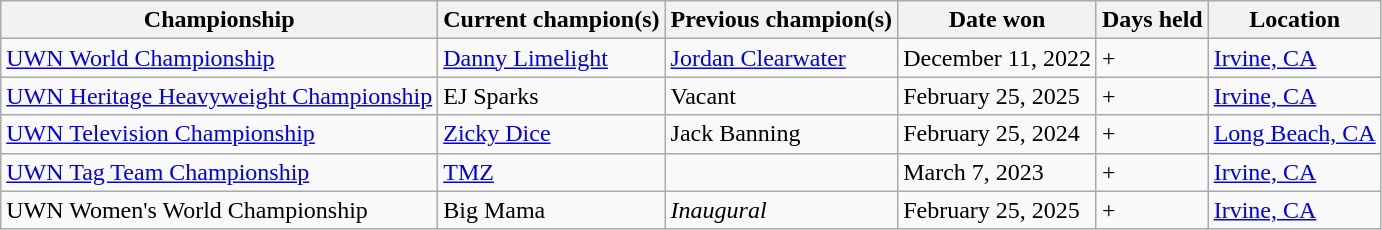<table class="wikitable">
<tr>
<th>Championship</th>
<th>Current champion(s)</th>
<th>Previous champion(s)</th>
<th>Date won</th>
<th>Days held</th>
<th>Location</th>
</tr>
<tr>
<td><a href='#'>UWN World Championship</a></td>
<td><a href='#'>Danny Limelight</a></td>
<td><a href='#'>Jordan Clearwater</a></td>
<td>December 11, 2022</td>
<td>+</td>
<td><a href='#'>Irvine, CA</a></td>
</tr>
<tr>
<td><a href='#'>UWN Heritage Heavyweight Championship</a></td>
<td>EJ Sparks</td>
<td>Vacant</td>
<td>February 25, 2025</td>
<td>+</td>
<td><a href='#'>Irvine, CA</a></td>
</tr>
<tr>
<td><a href='#'>UWN Television Championship</a></td>
<td><a href='#'>Zicky Dice</a></td>
<td>Jack Banning</td>
<td>February 25, 2024</td>
<td>+</td>
<td><a href='#'>Long Beach, CA</a></td>
</tr>
<tr>
<td><a href='#'>UWN Tag Team Championship</a></td>
<td><a href='#'>TMZ</a><br></td>
<td><br></td>
<td>March 7, 2023</td>
<td>+</td>
<td><a href='#'>Irvine, CA</a></td>
</tr>
<tr>
<td>UWN Women's World Championship</td>
<td>Big Mama</td>
<td><em>Inaugural</em></td>
<td>February 25, 2025</td>
<td>+</td>
<td><a href='#'>Irvine, CA</a></td>
</tr>
</table>
